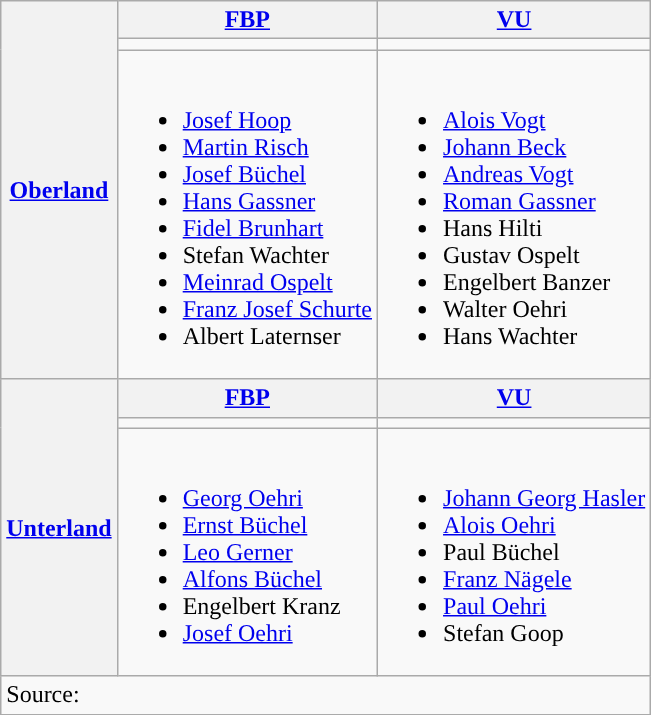<table class="wikitable">
<tr>
<th rowspan="3"><a href='#'>Oberland</a></th>
<th><a href='#'>FBP</a></th>
<th><a href='#'>VU</a></th>
</tr>
<tr>
<td></td>
<td></td>
</tr>
<tr>
<td><br><ul><li><a href='#'>Josef Hoop</a></li><li><a href='#'>Martin Risch</a></li><li><a href='#'>Josef Büchel</a></li><li><a href='#'>Hans Gassner</a></li><li><a href='#'>Fidel Brunhart</a></li><li>Stefan Wachter</li><li><a href='#'>Meinrad Ospelt</a></li><li><a href='#'>Franz Josef Schurte</a></li><li>Albert Laternser</li></ul></td>
<td><br><ul><li><a href='#'>Alois Vogt</a></li><li><a href='#'>Johann Beck</a></li><li><a href='#'>Andreas Vogt</a></li><li><a href='#'>Roman Gassner</a></li><li>Hans Hilti</li><li>Gustav Ospelt</li><li>Engelbert Banzer</li><li>Walter Oehri</li><li>Hans Wachter</li></ul></td>
</tr>
<tr>
<th rowspan="3"><a href='#'>Unterland</a></th>
<th><a href='#'>FBP</a></th>
<th><a href='#'>VU</a></th>
</tr>
<tr>
<td></td>
<td></td>
</tr>
<tr>
<td><br><ul><li><a href='#'>Georg Oehri</a></li><li><a href='#'>Ernst Büchel</a></li><li><a href='#'>Leo Gerner</a></li><li><a href='#'>Alfons Büchel</a></li><li>Engelbert Kranz</li><li><a href='#'>Josef Oehri</a></li></ul></td>
<td><br><ul><li><a href='#'>Johann Georg Hasler</a></li><li><a href='#'>Alois Oehri</a></li><li>Paul Büchel</li><li><a href='#'>Franz Nägele</a></li><li><a href='#'>Paul Oehri</a></li><li>Stefan Goop</li></ul></td>
</tr>
<tr>
<td colspan="3">Source: </td>
</tr>
</table>
